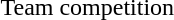<table>
<tr>
<td>Team competition</td>
<td></td>
<td></td>
<td></td>
</tr>
</table>
